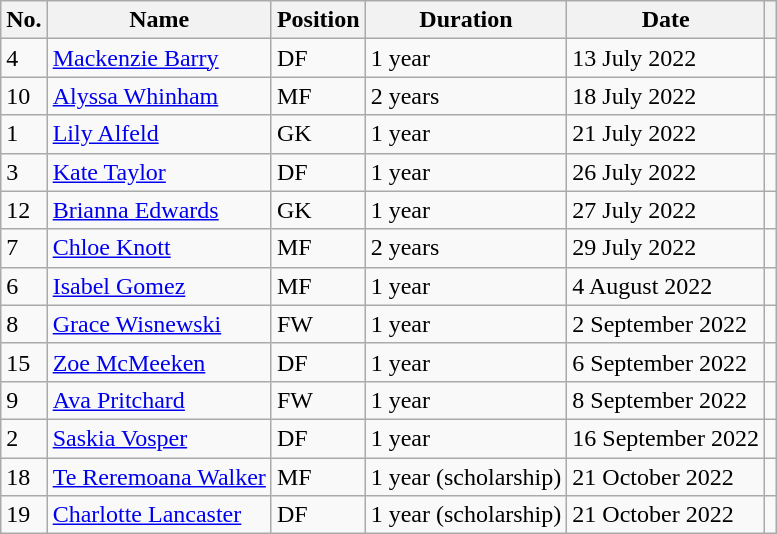<table class="wikitable">
<tr>
<th>No.</th>
<th>Name</th>
<th>Position</th>
<th>Duration</th>
<th>Date</th>
<th></th>
</tr>
<tr>
<td>4</td>
<td><a href='#'>Mackenzie Barry</a></td>
<td>DF</td>
<td>1 year</td>
<td>13 July 2022</td>
<td></td>
</tr>
<tr>
<td>10</td>
<td><a href='#'>Alyssa Whinham</a></td>
<td>MF</td>
<td>2 years</td>
<td>18 July 2022</td>
<td></td>
</tr>
<tr>
<td>1</td>
<td><a href='#'>Lily Alfeld</a></td>
<td>GK</td>
<td>1 year</td>
<td>21 July 2022</td>
<td></td>
</tr>
<tr>
<td>3</td>
<td><a href='#'>Kate Taylor</a></td>
<td>DF</td>
<td>1 year</td>
<td>26 July 2022</td>
<td></td>
</tr>
<tr>
<td>12</td>
<td><a href='#'>Brianna Edwards</a></td>
<td>GK</td>
<td>1 year</td>
<td>27 July 2022</td>
<td></td>
</tr>
<tr>
<td>7</td>
<td><a href='#'>Chloe Knott</a></td>
<td>MF</td>
<td>2 years</td>
<td>29 July 2022</td>
<td></td>
</tr>
<tr>
<td>6</td>
<td> <a href='#'>Isabel Gomez</a></td>
<td>MF</td>
<td>1 year</td>
<td>4 August 2022</td>
<td></td>
</tr>
<tr>
<td>8</td>
<td><a href='#'>Grace Wisnewski</a></td>
<td>FW</td>
<td>1 year</td>
<td>2 September 2022</td>
<td></td>
</tr>
<tr>
<td>15</td>
<td><a href='#'>Zoe McMeeken</a></td>
<td>DF</td>
<td>1 year</td>
<td>6 September 2022</td>
<td></td>
</tr>
<tr>
<td>9</td>
<td><a href='#'>Ava Pritchard</a></td>
<td>FW</td>
<td>1 year</td>
<td>8 September 2022</td>
<td></td>
</tr>
<tr>
<td>2</td>
<td><a href='#'>Saskia Vosper</a></td>
<td>DF</td>
<td>1 year</td>
<td>16 September 2022</td>
<td></td>
</tr>
<tr>
<td>18</td>
<td><a href='#'>Te Reremoana Walker</a></td>
<td>MF</td>
<td>1 year (scholarship)</td>
<td>21 October 2022</td>
<td></td>
</tr>
<tr>
<td>19</td>
<td><a href='#'>Charlotte Lancaster</a></td>
<td>DF</td>
<td>1 year (scholarship)</td>
<td>21 October 2022</td>
<td></td>
</tr>
</table>
